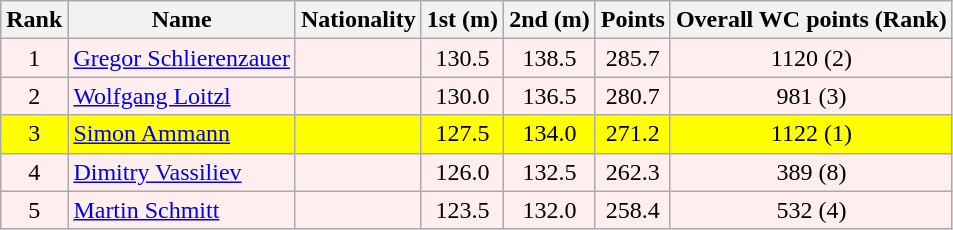<table class="wikitable">
<tr>
<th align=Center>Rank</th>
<th>Name</th>
<th>Nationality</th>
<th align=Center>1st (m)</th>
<th>2nd (m)</th>
<th>Points</th>
<th>Overall WC points (Rank)</th>
</tr>
<tr style="background:#ffeeee;">
<td align=center>1</td>
<td align=left><a href='#'>Gregor Schlierenzauer</a></td>
<td align=left></td>
<td align=center>130.5</td>
<td align=center>138.5</td>
<td align=center>285.7</td>
<td align=center>1120 (2)</td>
</tr>
<tr style="background:#ffeeee;">
<td align=center>2</td>
<td align=left><a href='#'>Wolfgang Loitzl</a></td>
<td align=left></td>
<td align=center>130.0</td>
<td align=center>136.5</td>
<td align=center>280.7</td>
<td align=center>981 (3)</td>
</tr>
<tr style="background:#ffff00;">
<td align=center>3</td>
<td align=left><a href='#'>Simon Ammann</a></td>
<td align=left></td>
<td align=center>127.5</td>
<td align=center>134.0</td>
<td align=center>271.2</td>
<td align=center>1122 (1)</td>
</tr>
<tr style="background:#ffeeee;">
<td align=center>4</td>
<td align=left><a href='#'>Dimitry Vassiliev</a></td>
<td align=left></td>
<td align=center>126.0</td>
<td align=center>132.5</td>
<td align=center>262.3</td>
<td align=center>389 (8)</td>
</tr>
<tr style="background:#ffeeee;">
<td align=center>5</td>
<td align=left><a href='#'>Martin Schmitt</a></td>
<td align=left></td>
<td align=center>123.5</td>
<td align=center>132.0</td>
<td align=center>258.4</td>
<td align=center>532 (4)</td>
</tr>
</table>
